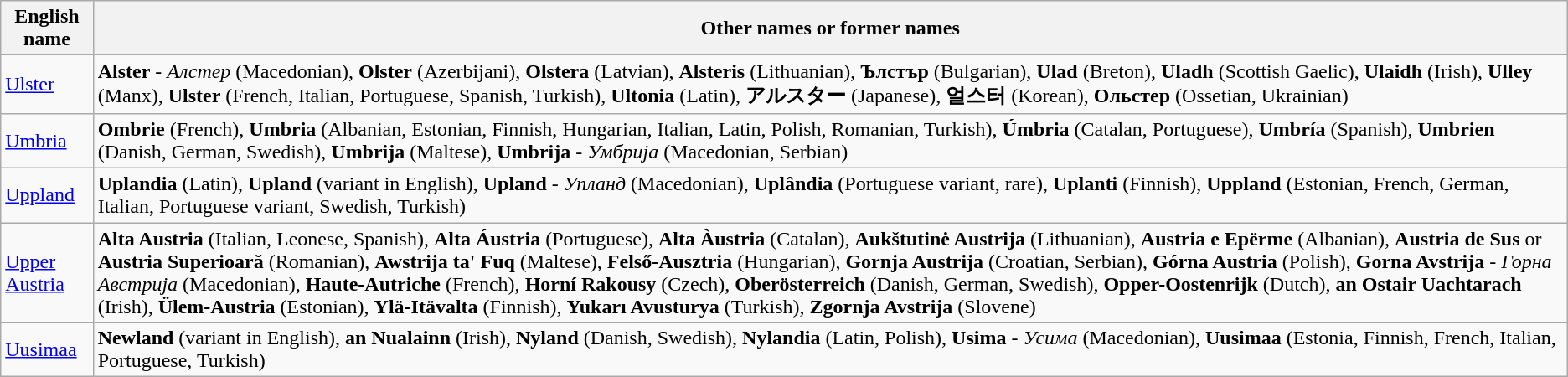<table class="wikitable">
<tr>
<th>English name</th>
<th>Other names or former names</th>
</tr>
<tr>
<td><a href='#'>Ulster</a></td>
<td><strong>Alster</strong> - <em>Алстер</em> (Macedonian), <strong>Olster</strong> (Azerbijani), <strong>Olstera</strong> (Latvian), <strong>Alsteris</strong> (Lithuanian), <strong>Ълстър</strong> (Bulgarian), <strong>Ulad</strong> (Breton), <strong>Uladh</strong> (Scottish Gaelic), <strong>Ulaidh</strong> (Irish), <strong>Ulley</strong> (Manx), <strong>Ulster</strong> (French, Italian, Portuguese, Spanish, Turkish), <strong>Ultonia</strong> (Latin), <strong>アルスター</strong> (Japanese), <strong>얼스터</strong> (Korean), <strong>Ольстер</strong> (Ossetian, Ukrainian)</td>
</tr>
<tr>
<td><a href='#'>Umbria</a></td>
<td><strong>Ombrie</strong> (French), <strong>Umbria</strong> (Albanian, Estonian, Finnish, Hungarian, Italian, Latin, Polish, Romanian, Turkish), <strong>Úmbria</strong> (Catalan, Portuguese), <strong>Umbría</strong> (Spanish), <strong>Umbrien</strong> (Danish, German, Swedish), <strong>Umbrija</strong> (Maltese), <strong>Umbrija</strong> - <em>Умбрија</em> (Macedonian, Serbian)</td>
</tr>
<tr>
<td><a href='#'>Uppland</a></td>
<td><strong>Uplandia</strong> (Latin), <strong>Upland</strong> (variant in English),  <strong>Upland</strong> - <em>Упланд</em> (Macedonian), <strong>Uplândia</strong> (Portuguese variant, rare), <strong>Uplanti</strong> (Finnish), <strong>Uppland</strong> (Estonian, French, German, Italian, Portuguese variant, Swedish, Turkish)</td>
</tr>
<tr>
<td><a href='#'>Upper Austria</a></td>
<td><strong>Alta Austria</strong> (Italian, Leonese, Spanish), <strong>Alta Áustria</strong> (Portuguese), <strong>Alta Àustria</strong> (Catalan), <strong>Aukštutinė Austrija</strong> (Lithuanian), <strong>Austria e Epërme</strong> (Albanian), <strong>Austria de Sus</strong> or <strong>Austria Superioară</strong> (Romanian), <strong>Awstrija ta' Fuq</strong> (Maltese), <strong>Felső-Ausztria</strong> (Hungarian), <strong>Gornja Austrija</strong> (Croatian, Serbian), <strong>Górna Austria</strong> (Polish), <strong>Gorna Avstrija</strong> - <em>Горна Австрија</em> (Macedonian), <strong>Haute-Autriche</strong> (French), <strong>Horní Rakousy</strong> (Czech), <strong>Oberösterreich</strong> (Danish, German, Swedish), <strong>Opper-Oostenrijk</strong> (Dutch), <strong>an Ostair Uachtarach</strong> (Irish), <strong>Ülem-Austria</strong> (Estonian), <strong>Ylä-Itävalta</strong> (Finnish), <strong>Yukarı Avusturya</strong> (Turkish), <strong>Zgornja Avstrija</strong> (Slovene)</td>
</tr>
<tr>
<td><a href='#'>Uusimaa</a></td>
<td><strong>Newland</strong> (variant in English), <strong>an Nualainn</strong> (Irish), <strong>Nyland</strong> (Danish, Swedish), <strong>Nylandia</strong> (Latin, Polish),  <strong>Usima</strong> - <em>Усима</em> (Macedonian), <strong>Uusimaa</strong> (Estonia, Finnish, French, Italian, Portuguese, Turkish)</td>
</tr>
</table>
